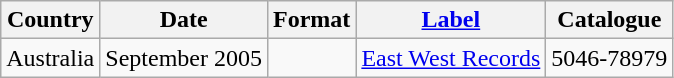<table class="wikitable plainrowheaders">
<tr>
<th scope="col">Country</th>
<th scope="col">Date</th>
<th scope="col">Format</th>
<th scope="col"><a href='#'>Label</a></th>
<th scope="col">Catalogue</th>
</tr>
<tr>
<td>Australia</td>
<td>September 2005</td>
<td></td>
<td><a href='#'>East West Records</a></td>
<td>5046-78979</td>
</tr>
</table>
